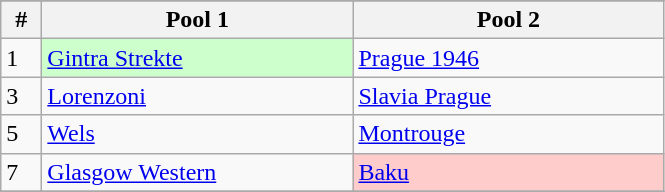<table class=wikitable>
<tr align=center>
</tr>
<tr>
<th width=20>#</th>
<th width=200>Pool 1</th>
<th width=200>Pool 2</th>
</tr>
<tr>
<td>1</td>
<td style="background:#cfc;"> <a href='#'>Gintra Strekte</a></td>
<td> <a href='#'>Prague 1946</a></td>
</tr>
<tr>
<td>3</td>
<td> <a href='#'>Lorenzoni</a></td>
<td> <a href='#'>Slavia Prague</a></td>
</tr>
<tr>
<td>5</td>
<td> <a href='#'>Wels</a></td>
<td> <a href='#'>Montrouge</a></td>
</tr>
<tr>
<td>7</td>
<td> <a href='#'>Glasgow Western</a></td>
<td bgcolor=ffcccc> <a href='#'>Baku</a></td>
</tr>
<tr>
</tr>
</table>
